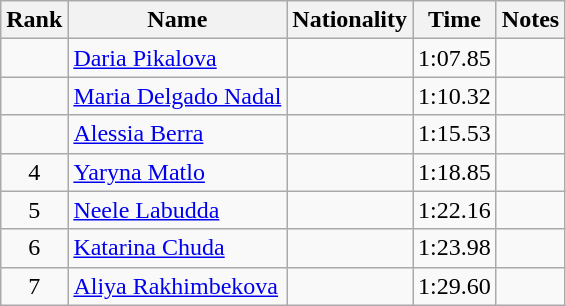<table class="wikitable sortable" style="text-align:center">
<tr>
<th>Rank</th>
<th>Name</th>
<th>Nationality</th>
<th>Time</th>
<th>Notes</th>
</tr>
<tr>
<td></td>
<td align=left><a href='#'>Daria Pikalova</a></td>
<td align=left></td>
<td>1:07.85</td>
<td></td>
</tr>
<tr>
<td></td>
<td align=left><a href='#'>Maria Delgado Nadal</a></td>
<td align=left></td>
<td>1:10.32</td>
<td></td>
</tr>
<tr>
<td></td>
<td align=left><a href='#'>Alessia Berra</a></td>
<td align=left></td>
<td>1:15.53</td>
<td></td>
</tr>
<tr>
<td>4</td>
<td align=left><a href='#'>Yaryna Matlo</a></td>
<td align=left></td>
<td>1:18.85</td>
<td></td>
</tr>
<tr>
<td>5</td>
<td align=left><a href='#'>Neele Labudda</a></td>
<td align=left></td>
<td>1:22.16</td>
<td></td>
</tr>
<tr>
<td>6</td>
<td align=left><a href='#'>Katarina Chuda</a></td>
<td align=left></td>
<td>1:23.98</td>
<td></td>
</tr>
<tr>
<td>7</td>
<td align=left><a href='#'>Aliya Rakhimbekova</a></td>
<td align=left></td>
<td>1:29.60</td>
<td></td>
</tr>
</table>
